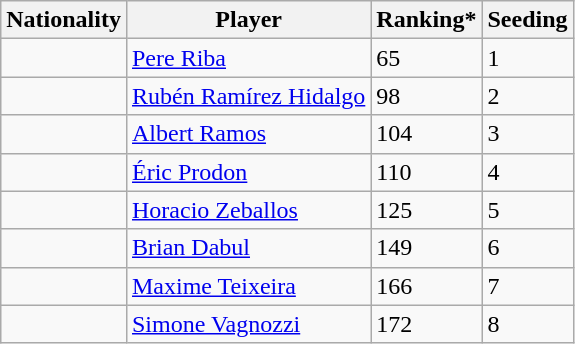<table class="wikitable" border="1">
<tr>
<th>Nationality</th>
<th>Player</th>
<th>Ranking*</th>
<th>Seeding</th>
</tr>
<tr>
<td></td>
<td><a href='#'>Pere Riba</a></td>
<td>65</td>
<td>1</td>
</tr>
<tr>
<td></td>
<td><a href='#'>Rubén Ramírez Hidalgo</a></td>
<td>98</td>
<td>2</td>
</tr>
<tr>
<td></td>
<td><a href='#'>Albert Ramos</a></td>
<td>104</td>
<td>3</td>
</tr>
<tr>
<td></td>
<td><a href='#'>Éric Prodon</a></td>
<td>110</td>
<td>4</td>
</tr>
<tr>
<td></td>
<td><a href='#'>Horacio Zeballos</a></td>
<td>125</td>
<td>5</td>
</tr>
<tr>
<td></td>
<td><a href='#'>Brian Dabul</a></td>
<td>149</td>
<td>6</td>
</tr>
<tr>
<td></td>
<td><a href='#'>Maxime Teixeira</a></td>
<td>166</td>
<td>7</td>
</tr>
<tr>
<td></td>
<td><a href='#'>Simone Vagnozzi</a></td>
<td>172</td>
<td>8</td>
</tr>
</table>
